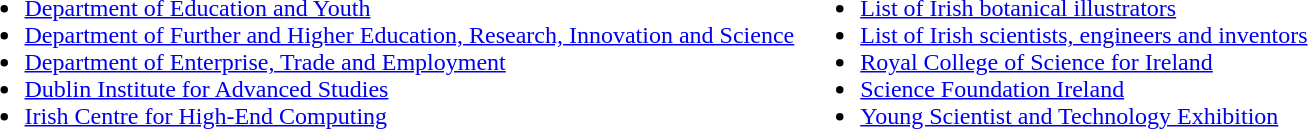<table>
<tr>
<td><br><ul><li><a href='#'>Department of Education and Youth</a></li><li><a href='#'>Department of Further and Higher Education, Research, Innovation and Science</a></li><li><a href='#'>Department of Enterprise, Trade and Employment</a></li><li><a href='#'>Dublin Institute for Advanced Studies</a></li><li><a href='#'>Irish Centre for High-End Computing</a></li></ul></td>
<td><br><ul><li><a href='#'>List of Irish botanical illustrators</a></li><li><a href='#'>List of Irish scientists, engineers and inventors</a></li><li><a href='#'>Royal College of Science for Ireland</a></li><li><a href='#'>Science Foundation Ireland</a></li><li><a href='#'>Young Scientist and Technology Exhibition</a></li></ul></td>
</tr>
</table>
